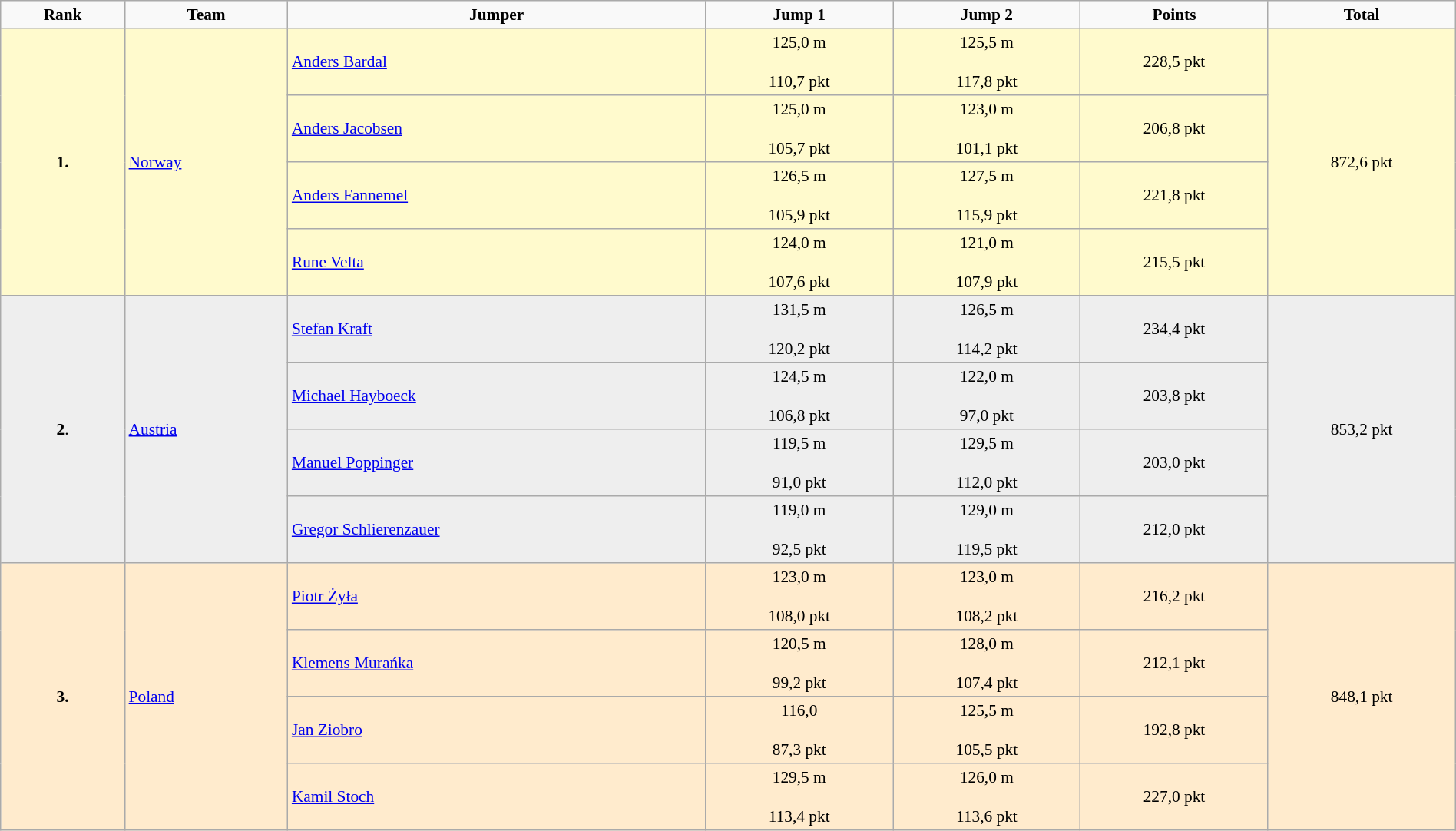<table border="2" cellpadding="3" cellspacing="2" style="margin: 1em 1em 1em 0; background: #f9f9f9; border: 1px #aaa solid; border-collapse: collapse; font-size: 89%; text-align: center; width:100%">
<tr>
<th>Rank</th>
<th>Team</th>
<th>Jumper</th>
<th>Jump 1</th>
<th>Jump 2</th>
<th>Points</th>
<th>Total</th>
</tr>
<tr bgcolor="FFFACD">
<td rowspan="4"><strong>1.</strong></td>
<td align="left" rowspan="4"><a href='#'>Norway</a></td>
<td align="left"><a href='#'>Anders Bardal</a></td>
<td>125,0 m<br><br>110,7 pkt<br></td>
<td>125,5 m<br><br>117,8 pkt<br></td>
<td>228,5 pkt</td>
<td rowspan="4">872,6 pkt</td>
</tr>
<tr bgcolor="FFFACD">
<td align="left"><a href='#'>Anders Jacobsen</a></td>
<td>125,0 m<br><br>105,7 pkt<br></td>
<td>123,0 m<br><br>101,1 pkt<br></td>
<td>206,8 pkt</td>
</tr>
<tr bgcolor="FFFACD">
<td align="left"><a href='#'>Anders Fannemel</a></td>
<td>126,5 m<br><br>105,9 pkt<br></td>
<td>127,5 m<br><br>115,9 pkt<br></td>
<td>221,8 pkt</td>
</tr>
<tr bgcolor="FFFACD">
<td align="left"><a href='#'>Rune Velta</a></td>
<td>124,0 m<br><br>107,6 pkt<br></td>
<td>121,0 m<br><br>107,9 pkt<br></td>
<td>215,5 pkt</td>
</tr>
<tr bgcolor="eeeeee">
<td rowspan="4"><strong>2</strong>.</td>
<td align="left" rowspan="4"><a href='#'>Austria</a></td>
<td align="left"><a href='#'>Stefan Kraft</a></td>
<td>131,5 m<br><br>120,2 pkt<br></td>
<td>126,5  m<br><br>114,2 pkt<br></td>
<td>234,4 pkt</td>
<td rowspan="4">853,2 pkt</td>
</tr>
<tr bgcolor="eeeeee">
<td align="left"><a href='#'>Michael Hayboeck</a></td>
<td>124,5 m<br><br>106,8 pkt<br></td>
<td>122,0 m<br><br>97,0 pkt<br></td>
<td>203,8 pkt</td>
</tr>
<tr bgcolor="eeeeee">
<td align="left"><a href='#'>Manuel Poppinger</a></td>
<td>119,5 m<br><br>91,0 pkt<br></td>
<td>129,5 m<br><br>112,0 pkt<br></td>
<td>203,0 pkt</td>
</tr>
<tr bgcolor="eeeeee">
<td align="left"><a href='#'>Gregor Schlierenzauer</a></td>
<td>119,0 m<br><br>92,5 pkt<br></td>
<td>129,0  m<br><br>119,5 pkt<br></td>
<td>212,0 pkt</td>
</tr>
<tr bgcolor="ffebcd">
<td rowspan="4"><strong>3.</strong></td>
<td align="left" rowspan="4"><a href='#'>Poland</a></td>
<td align="left"><a href='#'>Piotr Żyła</a></td>
<td>123,0 m<br><br>108,0 pkt<br></td>
<td>123,0 m<br><br>108,2 pkt<br></td>
<td>216,2 pkt</td>
<td rowspan="4">848,1 pkt</td>
</tr>
<tr bgcolor="ffebcd">
<td align="left"><a href='#'>Klemens Murańka</a></td>
<td>120,5 m<br><br>99,2 pkt<br></td>
<td>128,0 m<br><br>107,4 pkt<br></td>
<td>212,1 pkt</td>
</tr>
<tr bgcolor="ffebcd">
<td align="left"><a href='#'>Jan Ziobro</a></td>
<td>116,0 <br><br>87,3 pkt<br></td>
<td>125,5 m<br><br>105,5 pkt<br></td>
<td>192,8 pkt</td>
</tr>
<tr bgcolor="ffebcd">
<td align="left"><a href='#'>Kamil Stoch</a></td>
<td>129,5 m<br><br>113,4 pkt<br></td>
<td>126,0 m<br><br>113,6 pkt<br></td>
<td>227,0 pkt</td>
</tr>
</table>
